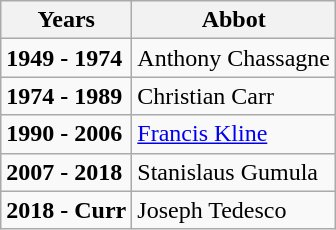<table class="wikitable">
<tr>
<th><strong>Years</strong></th>
<th><strong>Abbot</strong></th>
</tr>
<tr>
<td><strong>1949 - 1974</strong></td>
<td>Anthony Chassagne</td>
</tr>
<tr>
<td><strong>1974 - 1989</strong></td>
<td>Christian Carr</td>
</tr>
<tr>
<td><strong>1990 - 2006</strong></td>
<td><a href='#'>Francis Kline</a></td>
</tr>
<tr>
<td><strong>2007 - 2018</strong></td>
<td>Stanislaus Gumula</td>
</tr>
<tr>
<td><strong>2018 - Curr</strong></td>
<td>Joseph Tedesco</td>
</tr>
</table>
